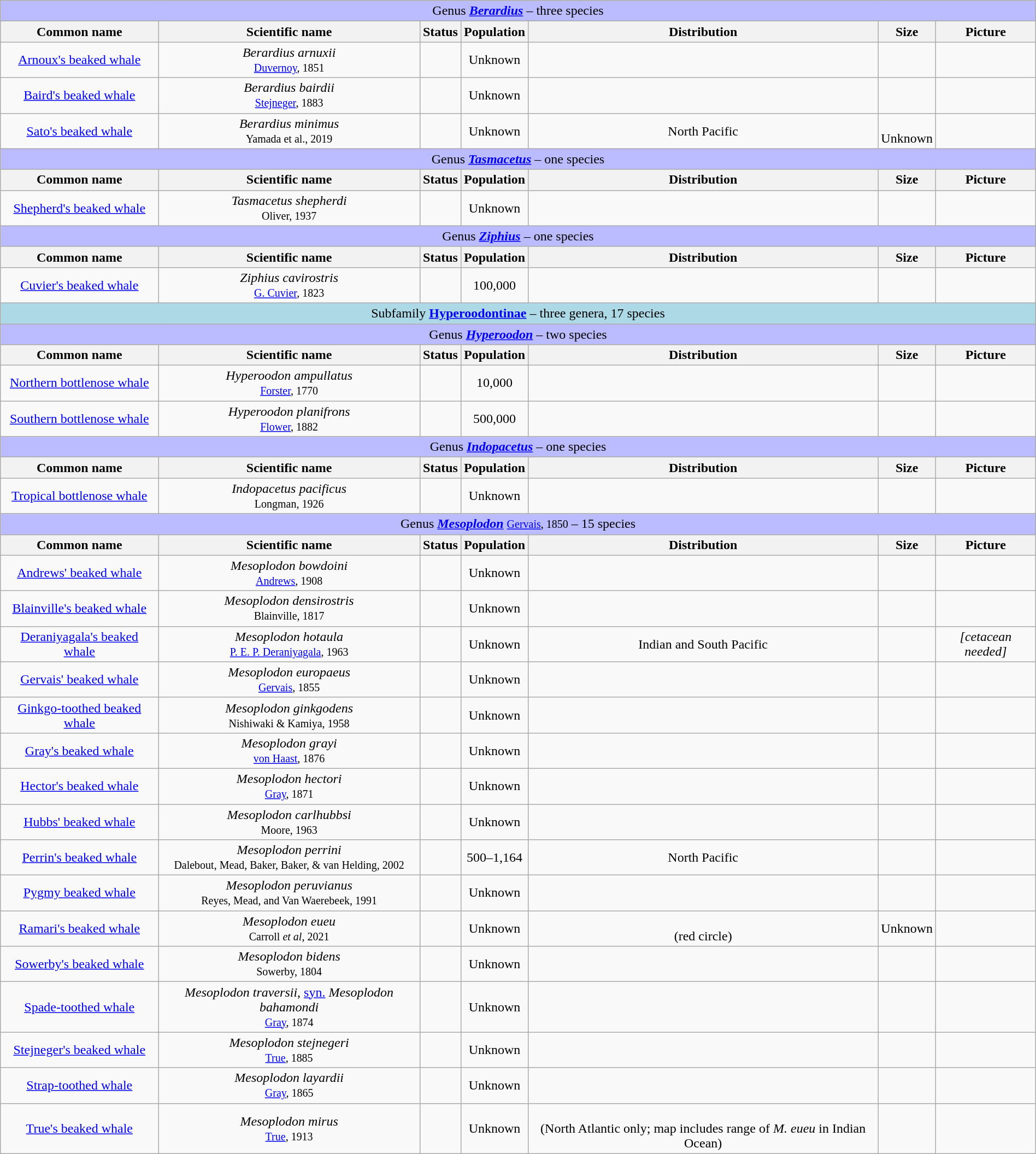<table class="wikitable" style="width:100%;text-align:center">
<tr>
<td colspan="100%" align="center" bgcolor="#BBBBFF">Genus <strong><em><a href='#'>Berardius</a></em></strong> – three species</td>
</tr>
<tr>
<th scope="col">Common name</th>
<th scope="col">Scientific name</th>
<th scope="col">Status</th>
<th scope="col">Population</th>
<th scope="col">Distribution</th>
<th scope="col">Size</th>
<th scope="col">Picture</th>
</tr>
<tr>
<td><a href='#'>Arnoux's beaked whale</a></td>
<td><em>Berardius arnuxii</em><br><small><a href='#'>Duvernoy</a>, 1851</small></td>
<td></td>
<td>Unknown</td>
<td></td>
<td><br></td>
<td></td>
</tr>
<tr>
<td><a href='#'>Baird's beaked whale</a></td>
<td><em>Berardius bairdii</em><br><small><a href='#'>Stejneger</a>, 1883</small></td>
<td></td>
<td>Unknown</td>
<td></td>
<td><br></td>
<td></td>
</tr>
<tr>
<td><a href='#'>Sato's beaked whale</a></td>
<td><em>Berardius minimus</em><br><small>Yamada et al., 2019</small></td>
<td></td>
<td>Unknown</td>
<td>North Pacific</td>
<td><br>Unknown</td>
<td></td>
</tr>
<tr>
<td colspan="100%" align="center" bgcolor="#BBBBFF">Genus <strong><em><a href='#'>Tasmacetus</a></em></strong> – one species</td>
</tr>
<tr>
<th scope="col">Common name</th>
<th scope="col">Scientific name</th>
<th scope="col">Status</th>
<th scope="col">Population</th>
<th scope="col">Distribution</th>
<th scope="col">Size</th>
<th scope="col">Picture</th>
</tr>
<tr>
<td><a href='#'>Shepherd's beaked whale</a></td>
<td><em>Tasmacetus shepherdi</em><br><small>Oliver, 1937</small></td>
<td></td>
<td>Unknown</td>
<td></td>
<td><br></td>
<td></td>
</tr>
<tr>
<td colspan="100%" align="center" bgcolor="#BBBBFF">Genus <strong><em><a href='#'>Ziphius</a></em></strong> – one species</td>
</tr>
<tr>
<th scope="col">Common name</th>
<th scope="col">Scientific name</th>
<th scope="col">Status</th>
<th scope="col">Population</th>
<th scope="col">Distribution</th>
<th scope="col">Size</th>
<th scope="col">Picture</th>
</tr>
<tr>
<td><a href='#'>Cuvier's beaked whale</a></td>
<td><em>Ziphius cavirostris</em><br><small><a href='#'>G. Cuvier</a>, 1823</small></td>
<td></td>
<td>100,000</td>
<td></td>
<td><br></td>
<td></td>
</tr>
<tr>
<td colspan="100%" align="center" style="background-color:lightblue;">Subfamily <strong><a href='#'>Hyperoodontinae</a></strong> – three genera, 17 species</td>
</tr>
<tr>
<td colspan="100%" align="center" bgcolor="#BBBBFF">Genus <strong><em><a href='#'>Hyperoodon</a></em></strong> – two species</td>
</tr>
<tr>
<th scope="col">Common name</th>
<th scope="col">Scientific name</th>
<th scope="col">Status</th>
<th scope="col">Population</th>
<th scope="col">Distribution</th>
<th scope="col">Size</th>
<th scope="col">Picture</th>
</tr>
<tr>
<td><a href='#'>Northern bottlenose whale</a></td>
<td><em>Hyperoodon ampullatus</em><br><small><a href='#'>Forster</a>, 1770</small></td>
<td></td>
<td>10,000</td>
<td></td>
<td><br></td>
<td></td>
</tr>
<tr>
<td><a href='#'>Southern bottlenose whale</a></td>
<td><em>Hyperoodon planifrons</em><br><small><a href='#'>Flower</a>, 1882</small></td>
<td></td>
<td>500,000</td>
<td></td>
<td><br></td>
<td></td>
</tr>
<tr>
<td colspan="100%" align="center" bgcolor="#BBBBFF">Genus <strong><em><a href='#'>Indopacetus</a></em></strong> – one species</td>
</tr>
<tr>
<th scope="col">Common name</th>
<th scope="col">Scientific name</th>
<th scope="col">Status</th>
<th scope="col">Population</th>
<th scope="col">Distribution</th>
<th scope="col">Size</th>
<th scope="col">Picture</th>
</tr>
<tr>
<td><a href='#'>Tropical bottlenose whale</a></td>
<td><em>Indopacetus pacificus</em><br><small>Longman, 1926</small></td>
<td></td>
<td>Unknown</td>
<td></td>
<td><br></td>
<td></td>
</tr>
<tr>
<td colspan="100%" align="center" bgcolor="#BBBBFF">Genus <strong><em><a href='#'>Mesoplodon</a></em></strong> <small><a href='#'>Gervais</a>, 1850</small> – 15 species</td>
</tr>
<tr>
<th scope="col">Common name</th>
<th scope="col">Scientific name</th>
<th scope="col">Status</th>
<th scope="col">Population</th>
<th scope="col">Distribution</th>
<th scope="col">Size</th>
<th scope="col">Picture</th>
</tr>
<tr>
<td><a href='#'>Andrews' beaked whale</a></td>
<td><em>Mesoplodon bowdoini</em><br><small><a href='#'>Andrews</a>, 1908</small></td>
<td></td>
<td>Unknown</td>
<td></td>
<td><br></td>
<td></td>
</tr>
<tr>
<td><a href='#'>Blainville's beaked whale</a></td>
<td><em>Mesoplodon densirostris</em><br><small>Blainville, 1817</small></td>
<td></td>
<td>Unknown</td>
<td></td>
<td></td>
<td></td>
</tr>
<tr>
<td><a href='#'>Deraniyagala's beaked whale</a></td>
<td><em>Mesoplodon hotaula</em><br><small><a href='#'>P. E. P. Deraniyagala</a>, 1963</small></td>
<td></td>
<td>Unknown</td>
<td>Indian and South Pacific</td>
<td></td>
<td><em>[cetacean needed]</em></td>
</tr>
<tr>
<td><a href='#'>Gervais' beaked whale</a></td>
<td><em>Mesoplodon europaeus</em><br><small><a href='#'>Gervais</a>, 1855</small></td>
<td></td>
<td>Unknown</td>
<td></td>
<td><br></td>
<td></td>
</tr>
<tr>
<td><a href='#'>Ginkgo-toothed beaked whale</a></td>
<td><em>Mesoplodon ginkgodens</em><br><small>Nishiwaki & Kamiya, 1958</small></td>
<td></td>
<td>Unknown</td>
<td></td>
<td><br></td>
<td></td>
</tr>
<tr>
<td><a href='#'>Gray's beaked whale</a></td>
<td><em>Mesoplodon grayi</em><br><small><a href='#'>von Haast</a>, 1876</small></td>
<td></td>
<td>Unknown</td>
<td></td>
<td><br></td>
<td></td>
</tr>
<tr>
<td><a href='#'>Hector's beaked whale</a></td>
<td><em>Mesoplodon hectori</em><br><small><a href='#'>Gray</a>, 1871</small></td>
<td></td>
<td>Unknown</td>
<td></td>
<td><br></td>
<td></td>
</tr>
<tr>
<td><a href='#'>Hubbs' beaked whale</a></td>
<td><em>Mesoplodon carlhubbsi</em><br><small>Moore, 1963</small></td>
<td></td>
<td>Unknown</td>
<td></td>
<td><br></td>
<td></td>
</tr>
<tr>
<td><a href='#'>Perrin's beaked whale</a></td>
<td><em>Mesoplodon perrini</em><br><small>Dalebout, Mead, Baker, Baker, & van Helding, 2002</small></td>
<td></td>
<td>500–1,164</td>
<td>North Pacific</td>
<td><br></td>
<td></td>
</tr>
<tr>
<td><a href='#'>Pygmy beaked whale</a></td>
<td><em>Mesoplodon peruvianus</em><br><small>Reyes, Mead, and Van Waerebeek, 1991</small></td>
<td></td>
<td>Unknown</td>
<td></td>
<td><br></td>
<td></td>
</tr>
<tr>
<td><a href='#'>Ramari's beaked whale</a></td>
<td><em>Mesoplodon eueu</em><br><small>Carroll <em>et al</em>, 2021</small></td>
<td></td>
<td>Unknown</td>
<td><br>(red circle)</td>
<td>Unknown</td>
<td></td>
</tr>
<tr>
<td><a href='#'>Sowerby's beaked whale</a></td>
<td><em>Mesoplodon bidens</em><br><small>Sowerby, 1804</small></td>
<td></td>
<td>Unknown</td>
<td></td>
<td><br></td>
<td></td>
</tr>
<tr>
<td><a href='#'>Spade-toothed whale</a></td>
<td><em>Mesoplodon traversii</em>, <a href='#'>syn.</a> <em>Mesoplodon bahamondi</em><br><small><a href='#'>Gray</a>, 1874</small></td>
<td></td>
<td>Unknown</td>
<td></td>
<td><br></td>
<td></td>
</tr>
<tr>
<td><a href='#'>Stejneger's beaked whale</a></td>
<td><em>Mesoplodon stejnegeri</em><br><small><a href='#'>True</a>, 1885</small></td>
<td></td>
<td>Unknown</td>
<td></td>
<td><br></td>
<td></td>
</tr>
<tr>
<td><a href='#'>Strap-toothed whale</a></td>
<td><em>Mesoplodon layardii</em><br><small><a href='#'>Gray</a>, 1865</small></td>
<td></td>
<td>Unknown</td>
<td></td>
<td><br></td>
<td></td>
</tr>
<tr>
<td><a href='#'>True's beaked whale</a></td>
<td><em>Mesoplodon mirus</em><br><small><a href='#'>True</a>, 1913</small></td>
<td></td>
<td>Unknown</td>
<td><br>(North Atlantic only; map includes range of <em>M. eueu</em> in Indian Ocean)</td>
<td><br></td>
<td></td>
</tr>
</table>
